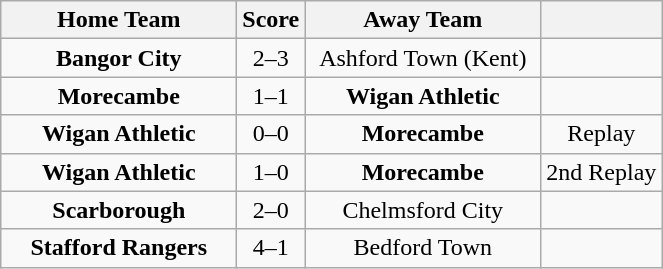<table class="wikitable" style="text-align:center">
<tr>
<th width=150>Home Team</th>
<th width=20>Score</th>
<th width=150>Away Team</th>
<th></th>
</tr>
<tr>
<td><strong>Bangor City</strong></td>
<td>2–3</td>
<td>Ashford Town (Kent)</td>
<td></td>
</tr>
<tr>
<td><strong>Morecambe</strong></td>
<td>1–1</td>
<td><strong>Wigan Athletic</strong></td>
<td></td>
</tr>
<tr>
<td><strong>Wigan Athletic</strong></td>
<td>0–0</td>
<td><strong>Morecambe</strong></td>
<td>Replay</td>
</tr>
<tr>
<td><strong>Wigan Athletic</strong></td>
<td>1–0</td>
<td><strong>Morecambe</strong></td>
<td>2nd Replay</td>
</tr>
<tr>
<td><strong>Scarborough</strong></td>
<td>2–0</td>
<td>Chelmsford City</td>
<td></td>
</tr>
<tr>
<td><strong>Stafford Rangers</strong></td>
<td>4–1</td>
<td>Bedford Town</td>
<td></td>
</tr>
</table>
